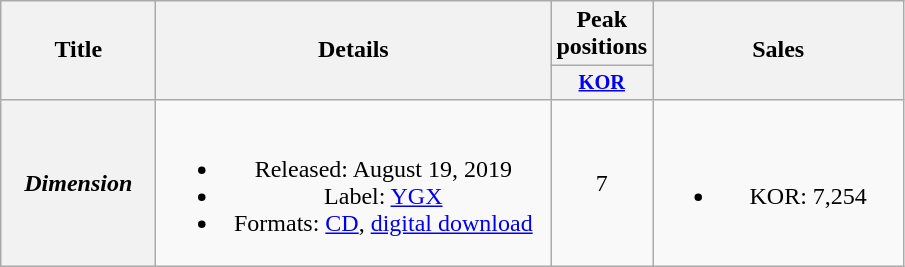<table class="wikitable plainrowheaders" style="text-align:center;">
<tr>
<th scope="col" rowspan="2" style="width:6em;">Title</th>
<th rowspan="2" style="width:16em;">Details</th>
<th scope="col" colspan="1">Peak positions</th>
<th scope="col" rowspan="2" style="width:10em;">Sales</th>
</tr>
<tr>
<th scope="col" style="width:2.5em;font-size:85%;"><a href='#'>KOR</a><br></th>
</tr>
<tr>
<th scope="row"><em>Dimension</em></th>
<td><br><ul><li>Released: August 19, 2019</li><li>Label: <a href='#'>YGX</a></li><li>Formats: <a href='#'>CD</a>, <a href='#'>digital download</a></li></ul></td>
<td>7</td>
<td><br><ul><li>KOR: 7,254</li></ul></td>
</tr>
</table>
